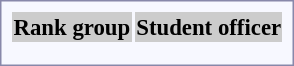<table style="border:1px solid #8888aa; background-color:#f7f8ff; padding:5px; font-size:95%; margin: 0px 12px 12px 0px; text-align:center;">
<tr bgcolor="#CCCCCC">
<th>Rank group</th>
<th colspan=2>Student officer</th>
</tr>
<tr>
<td rowspan=2><strong></strong></td>
<td></td>
<td></td>
</tr>
<tr>
<td></td>
<td></td>
</tr>
</table>
